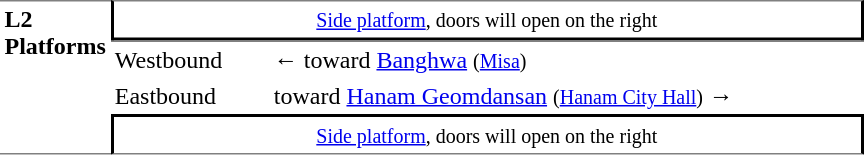<table table border=0 cellspacing=0 cellpadding=3>
<tr>
<td style="border-top:solid 1px gray;border-bottom:solid 1px gray;" width=50 rowspan=10 valign=top><strong>L2<br>Platforms</strong></td>
<td style="border-top:solid 1px gray;border-right:solid 2px black;border-left:solid 2px black;border-bottom:solid 2px black;text-align:center;" colspan=2><small><a href='#'>Side platform</a>, doors will open on the right</small></td>
</tr>
<tr>
<td style="border-bottom:solid 0px gray;border-top:solid 1px gray;" width=100>Westbound</td>
<td style="border-bottom:solid 0px gray;border-top:solid 1px gray;" width=390>←  toward <a href='#'>Banghwa</a> <small>(<a href='#'>Misa</a>)</small></td>
</tr>
<tr>
<td>Eastbound</td>
<td>  toward <a href='#'>Hanam Geomdansan</a> <small>(<a href='#'>Hanam City Hall</a>)</small> →</td>
</tr>
<tr>
<td style="border-top:solid 2px black;border-right:solid 2px black;border-left:solid 2px black;border-bottom:solid 1px gray;text-align:center;" colspan=2><small><a href='#'>Side platform</a>, doors will open on the right</small></td>
</tr>
</table>
